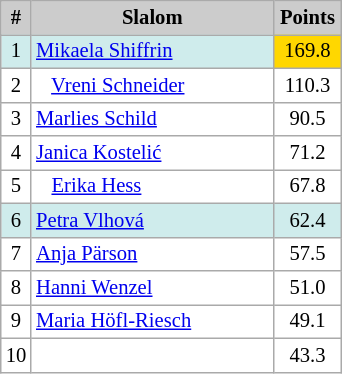<table class="wikitable plainrowheaders" style="background:#fff; font-size:86%; line-height:16px; border:grey solid 1px; border-collapse:collapse">
<tr>
<th style="background-color: #ccc;" width="10">#</th>
<th style="background-color: #ccc;" width="155">Slalom</th>
<th style="background:#ccc; width:20%">Points</th>
</tr>
<tr style="background:#CFECEC">
<td align=center>1</td>
<td> <a href='#'>Mikaela Shiffrin</a></td>
<td bgcolor=gold align=center>169.8</td>
</tr>
<tr>
<td align=center>2</td>
<td>   <a href='#'>Vreni Schneider</a></td>
<td align=center>110.3</td>
</tr>
<tr>
<td align=center>3</td>
<td> <a href='#'>Marlies Schild</a></td>
<td align=center>90.5</td>
</tr>
<tr>
<td align=center>4</td>
<td> <a href='#'>Janica Kostelić</a></td>
<td align=center>71.2</td>
</tr>
<tr>
<td align=center>5</td>
<td>   <a href='#'>Erika Hess</a></td>
<td align=center>67.8</td>
</tr>
<tr style="background:#CFECEC">
<td align=center>6</td>
<td> <a href='#'>Petra Vlhová</a></td>
<td align=center>62.4</td>
</tr>
<tr>
<td align=center>7</td>
<td> <a href='#'>Anja Pärson</a></td>
<td align=center>57.5</td>
</tr>
<tr>
<td align=center>8</td>
<td> <a href='#'>Hanni Wenzel</a></td>
<td align=center>51.0</td>
</tr>
<tr>
<td align=center>9</td>
<td> <a href='#'>Maria Höfl-Riesch</a></td>
<td align=center>49.1</td>
</tr>
<tr>
<td align=center>10</td>
<td></td>
<td align=center>43.3</td>
</tr>
</table>
